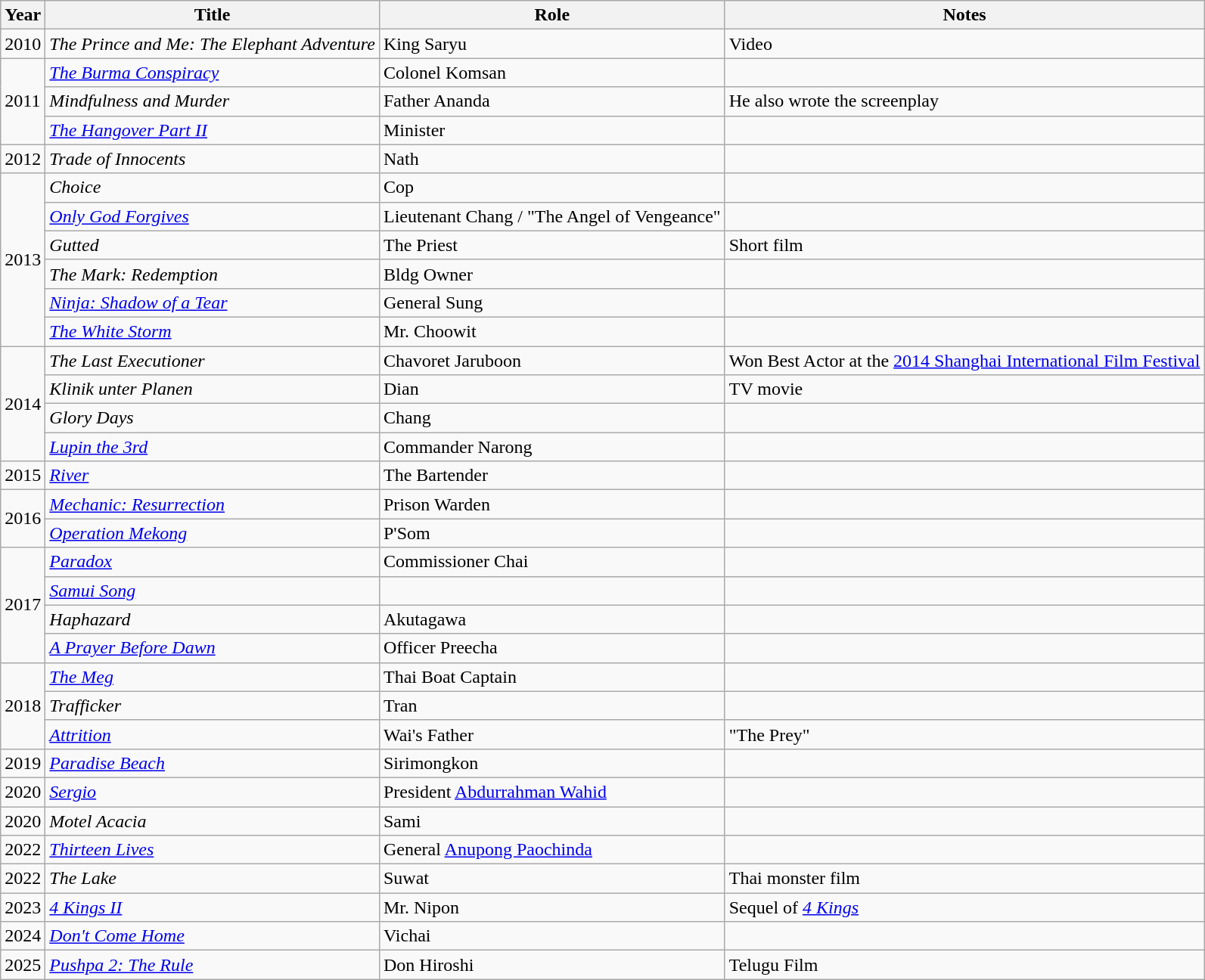<table class="wikitable sortable">
<tr>
<th>Year</th>
<th>Title</th>
<th>Role</th>
<th class="unsortable">Notes</th>
</tr>
<tr>
<td>2010</td>
<td><em>The Prince and Me: The Elephant Adventure</em></td>
<td>King Saryu</td>
<td>Video</td>
</tr>
<tr>
<td rowspan="3">2011</td>
<td><em><a href='#'>The Burma Conspiracy</a></em></td>
<td>Colonel Komsan</td>
<td></td>
</tr>
<tr>
<td><em>Mindfulness and Murder</em></td>
<td>Father Ananda</td>
<td>He also wrote the screenplay</td>
</tr>
<tr>
<td><em><a href='#'>The Hangover Part II</a></em></td>
<td>Minister</td>
<td></td>
</tr>
<tr>
<td>2012</td>
<td><em>Trade of Innocents</em></td>
<td>Nath</td>
<td></td>
</tr>
<tr>
<td rowspan="6">2013</td>
<td><em>Choice</em></td>
<td>Cop</td>
<td></td>
</tr>
<tr>
<td><em><a href='#'>Only God Forgives</a></em></td>
<td>Lieutenant Chang / "The Angel of Vengeance"</td>
<td></td>
</tr>
<tr>
<td><em>Gutted</em></td>
<td>The Priest</td>
<td>Short film</td>
</tr>
<tr>
<td><em>The Mark: Redemption</em></td>
<td>Bldg Owner</td>
<td></td>
</tr>
<tr>
<td><em><a href='#'>Ninja: Shadow of a Tear</a></em></td>
<td>General Sung</td>
<td></td>
</tr>
<tr>
<td><em><a href='#'>The White Storm</a></em></td>
<td>Mr. Choowit</td>
<td></td>
</tr>
<tr>
<td rowspan="4">2014</td>
<td><em>The Last Executioner</em></td>
<td>Chavoret Jaruboon</td>
<td>Won Best Actor at the <a href='#'>2014 Shanghai International Film Festival</a></td>
</tr>
<tr>
<td><em>Klinik unter Planen</em></td>
<td>Dian</td>
<td>TV movie</td>
</tr>
<tr>
<td><em>Glory Days</em></td>
<td>Chang</td>
<td></td>
</tr>
<tr>
<td><em><a href='#'>Lupin the 3rd</a></em></td>
<td>Commander Narong</td>
<td></td>
</tr>
<tr>
<td>2015</td>
<td><em><a href='#'>River</a></em></td>
<td>The Bartender</td>
<td></td>
</tr>
<tr>
<td rowspan="2">2016</td>
<td><em><a href='#'>Mechanic: Resurrection</a></em></td>
<td>Prison Warden</td>
<td></td>
</tr>
<tr>
<td><em><a href='#'>Operation Mekong</a></em></td>
<td>P'Som</td>
<td></td>
</tr>
<tr>
<td rowspan="4">2017</td>
<td><em><a href='#'>Paradox</a></em></td>
<td>Commissioner Chai</td>
<td></td>
</tr>
<tr>
<td><em><a href='#'>Samui Song</a></em></td>
<td></td>
<td></td>
</tr>
<tr>
<td><em>Haphazard</em></td>
<td>Akutagawa</td>
<td></td>
</tr>
<tr>
<td><em><a href='#'>A Prayer Before Dawn</a></em></td>
<td>Officer Preecha</td>
<td></td>
</tr>
<tr>
<td rowspan="3">2018</td>
<td><em><a href='#'>The Meg</a></em></td>
<td>Thai Boat Captain</td>
<td></td>
</tr>
<tr>
<td><em>Trafficker</em></td>
<td>Tran</td>
<td></td>
</tr>
<tr>
<td><em><a href='#'>Attrition</a></em></td>
<td>Wai's Father</td>
<td>"The Prey"</td>
</tr>
<tr>
<td>2019</td>
<td><em><a href='#'>Paradise Beach</a></em></td>
<td>Sirimongkon</td>
<td></td>
</tr>
<tr>
<td>2020</td>
<td><em><a href='#'>Sergio</a></em></td>
<td>President <a href='#'>Abdurrahman Wahid</a></td>
<td></td>
</tr>
<tr>
<td>2020</td>
<td><em>Motel Acacia</em></td>
<td>Sami</td>
<td></td>
</tr>
<tr>
<td>2022</td>
<td><em><a href='#'>Thirteen Lives</a></em></td>
<td>General <a href='#'>Anupong Paochinda</a></td>
<td></td>
</tr>
<tr>
<td>2022</td>
<td><em>The Lake</em></td>
<td>Suwat</td>
<td>Thai monster film</td>
</tr>
<tr>
<td>2023</td>
<td><em><a href='#'>4 Kings II</a></em></td>
<td>Mr. Nipon</td>
<td>Sequel of <em><a href='#'>4 Kings</a></em></td>
</tr>
<tr>
<td>2024</td>
<td><em><a href='#'>Don't Come Home</a></em></td>
<td>Vichai</td>
<td></td>
</tr>
<tr>
<td>2025</td>
<td><em><a href='#'>Pushpa 2: The Rule</a></em></td>
<td>Don Hiroshi</td>
<td>Telugu Film</td>
</tr>
</table>
